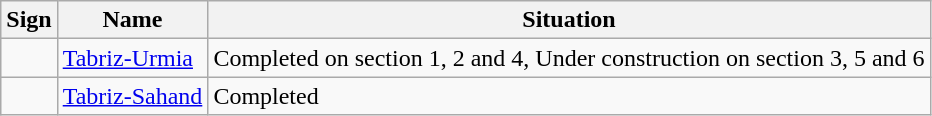<table class="wikitable">
<tr>
<th>Sign</th>
<th>Name</th>
<th>Situation</th>
</tr>
<tr>
<td></td>
<td><a href='#'>Tabriz-Urmia</a></td>
<td>Completed on section 1, 2 and 4, Under construction on section 3, 5 and 6</td>
</tr>
<tr>
<td></td>
<td><a href='#'>Tabriz-Sahand</a></td>
<td>Completed</td>
</tr>
</table>
